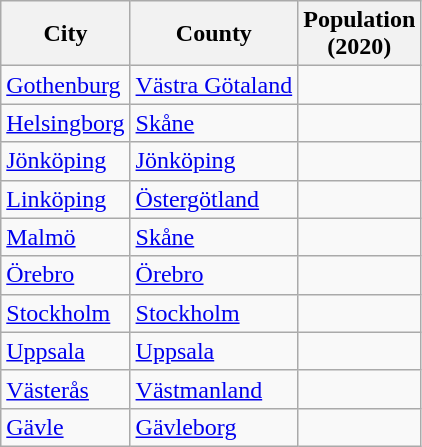<table class="wikitable sortable sticky-header col3right">
<tr>
<th>City</th>
<th>County</th>
<th>Population<br>(2020)</th>
</tr>
<tr>
<td><a href='#'>Gothenburg</a></td>
<td><a href='#'>Västra Götaland</a></td>
<td></td>
</tr>
<tr>
<td><a href='#'>Helsingborg</a></td>
<td><a href='#'>Skåne</a></td>
<td></td>
</tr>
<tr>
<td><a href='#'>Jönköping</a></td>
<td><a href='#'>Jönköping</a></td>
<td></td>
</tr>
<tr>
<td><a href='#'>Linköping</a></td>
<td><a href='#'>Östergötland</a></td>
<td></td>
</tr>
<tr>
<td><a href='#'>Malmö</a></td>
<td><a href='#'>Skåne</a></td>
<td></td>
</tr>
<tr>
<td><a href='#'>Örebro</a></td>
<td><a href='#'>Örebro</a></td>
<td></td>
</tr>
<tr>
<td><a href='#'>Stockholm</a></td>
<td><a href='#'>Stockholm</a></td>
<td></td>
</tr>
<tr>
<td><a href='#'>Uppsala</a></td>
<td><a href='#'>Uppsala</a></td>
<td></td>
</tr>
<tr>
<td><a href='#'>Västerås</a></td>
<td><a href='#'>Västmanland</a></td>
<td></td>
</tr>
<tr>
<td><a href='#'>Gävle</a></td>
<td><a href='#'>Gävleborg</a></td>
<td></td>
</tr>
</table>
